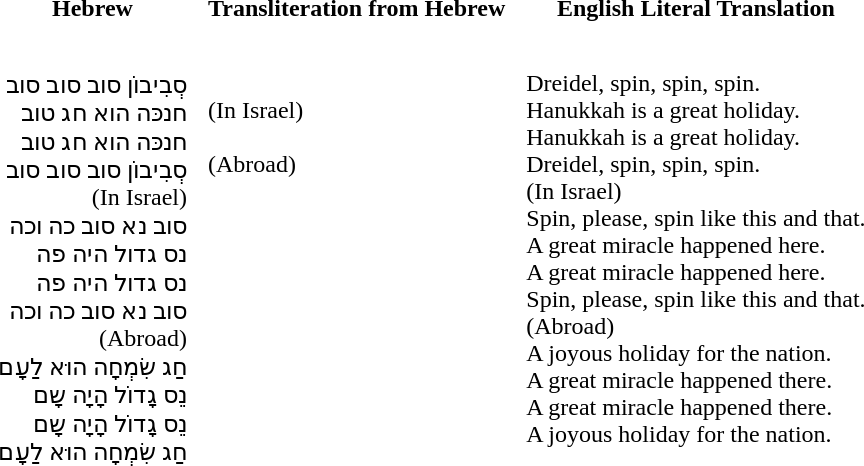<table cellpadding=6>
<tr>
<th>Hebrew</th>
<th>Transliteration from Hebrew</th>
<th>English Literal Translation</th>
</tr>
<tr style="vertical-align:top; white-space:nowrap;">
<td style="text-align:right;"><br>סְבִיבוֹן סוב סוב סוב<br>
חנכּה הוא חג טוב<br>
חנכּה הוא חג טוב<br>
סְבִיבוֹן סוב סוב סוב<br>(In Israel)<br>
סוב נא סוב כה וכה<br>
נס גדול היה פה<br>
נס גדול היה פה<br>
סוב נא סוב כה וכה<br>(Abroad)<br>
חַג שִׂמְחָה הוּא לַעָם<br>
נֵס גָדוֹל הָיָה שָם<br>
נֵס גָדוֹל הָיָה שָם<br>
חַג שִׂמְחָה הוּא לַעָם<br></td>
<td><br><br>(In Israel)<br>
<br>(Abroad)<br>
</td>
<td><br>Dreidel, spin, spin, spin.<br>
Hanukkah is a great holiday.<br>
Hanukkah is a great holiday.<br>
Dreidel, spin, spin, spin.<br>(In Israel)<br>
Spin, please, spin like this and that.<br>
A great miracle happened here.<br>
A great miracle happened here.<br>
Spin, please, spin like this and that.<br>(Abroad)<br>
A joyous holiday for the nation.<br>
A great miracle happened there.<br>
A great miracle happened there.<br>
A joyous holiday for the nation.<br></td>
</tr>
</table>
